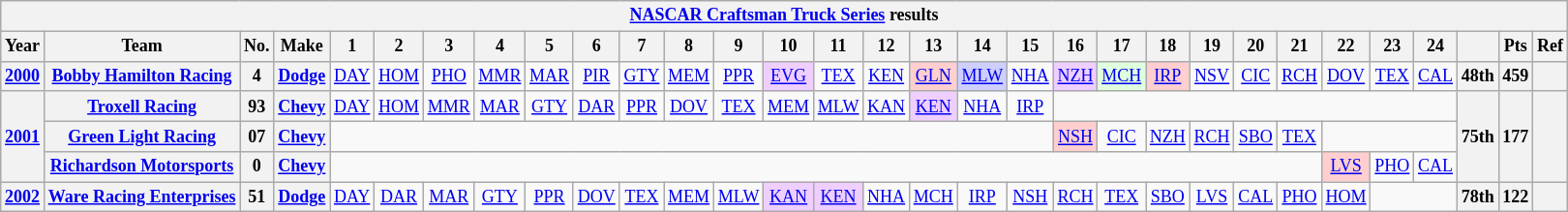<table class="wikitable" style="text-align:center; font-size:75%">
<tr>
<th colspan=45><a href='#'>NASCAR Craftsman Truck Series</a> results</th>
</tr>
<tr>
<th>Year</th>
<th>Team</th>
<th>No.</th>
<th>Make</th>
<th>1</th>
<th>2</th>
<th>3</th>
<th>4</th>
<th>5</th>
<th>6</th>
<th>7</th>
<th>8</th>
<th>9</th>
<th>10</th>
<th>11</th>
<th>12</th>
<th>13</th>
<th>14</th>
<th>15</th>
<th>16</th>
<th>17</th>
<th>18</th>
<th>19</th>
<th>20</th>
<th>21</th>
<th>22</th>
<th>23</th>
<th>24</th>
<th></th>
<th>Pts</th>
<th>Ref</th>
</tr>
<tr>
<th><a href='#'>2000</a></th>
<th><a href='#'>Bobby Hamilton Racing</a></th>
<th>4</th>
<th><a href='#'>Dodge</a></th>
<td><a href='#'>DAY</a></td>
<td><a href='#'>HOM</a></td>
<td><a href='#'>PHO</a></td>
<td><a href='#'>MMR</a></td>
<td><a href='#'>MAR</a></td>
<td><a href='#'>PIR</a></td>
<td><a href='#'>GTY</a></td>
<td><a href='#'>MEM</a></td>
<td><a href='#'>PPR</a></td>
<td style="background:#EFCFFF;"><a href='#'>EVG</a><br></td>
<td><a href='#'>TEX</a></td>
<td><a href='#'>KEN</a></td>
<td style="background:#FFCFCF;"><a href='#'>GLN</a><br></td>
<td style="background:#CFCFFF;"><a href='#'>MLW</a><br></td>
<td><a href='#'>NHA</a></td>
<td style="background:#EFCFFF;"><a href='#'>NZH</a><br></td>
<td style="background:#DFFFDF;"><a href='#'>MCH</a><br></td>
<td style="background:#FFCFCF;"><a href='#'>IRP</a><br></td>
<td><a href='#'>NSV</a></td>
<td><a href='#'>CIC</a></td>
<td><a href='#'>RCH</a></td>
<td><a href='#'>DOV</a></td>
<td><a href='#'>TEX</a></td>
<td><a href='#'>CAL</a></td>
<th>48th</th>
<th>459</th>
<th></th>
</tr>
<tr>
<th rowspan=3><a href='#'>2001</a></th>
<th><a href='#'>Troxell Racing</a></th>
<th>93</th>
<th><a href='#'>Chevy</a></th>
<td><a href='#'>DAY</a></td>
<td><a href='#'>HOM</a></td>
<td><a href='#'>MMR</a></td>
<td><a href='#'>MAR</a></td>
<td><a href='#'>GTY</a></td>
<td><a href='#'>DAR</a></td>
<td><a href='#'>PPR</a></td>
<td><a href='#'>DOV</a></td>
<td><a href='#'>TEX</a></td>
<td><a href='#'>MEM</a></td>
<td><a href='#'>MLW</a></td>
<td><a href='#'>KAN</a></td>
<td style="background:#EFCFFF;"><a href='#'>KEN</a><br></td>
<td><a href='#'>NHA</a></td>
<td><a href='#'>IRP</a></td>
<td colspan=9></td>
<th rowspan=3>75th</th>
<th rowspan=3>177</th>
<th rowspan=3></th>
</tr>
<tr>
<th><a href='#'>Green Light Racing</a></th>
<th>07</th>
<th><a href='#'>Chevy</a></th>
<td colspan=15></td>
<td style="background:#FFCFCF;"><a href='#'>NSH</a><br></td>
<td><a href='#'>CIC</a></td>
<td><a href='#'>NZH</a></td>
<td><a href='#'>RCH</a></td>
<td><a href='#'>SBO</a></td>
<td><a href='#'>TEX</a></td>
<td colspan=3></td>
</tr>
<tr>
<th><a href='#'>Richardson Motorsports</a></th>
<th>0</th>
<th><a href='#'>Chevy</a></th>
<td colspan=21></td>
<td style="background:#FFCFCF;"><a href='#'>LVS</a><br></td>
<td><a href='#'>PHO</a></td>
<td><a href='#'>CAL</a></td>
</tr>
<tr>
<th><a href='#'>2002</a></th>
<th><a href='#'>Ware Racing Enterprises</a></th>
<th>51</th>
<th><a href='#'>Dodge</a></th>
<td><a href='#'>DAY</a></td>
<td><a href='#'>DAR</a></td>
<td><a href='#'>MAR</a></td>
<td><a href='#'>GTY</a></td>
<td><a href='#'>PPR</a></td>
<td><a href='#'>DOV</a></td>
<td><a href='#'>TEX</a></td>
<td><a href='#'>MEM</a></td>
<td><a href='#'>MLW</a></td>
<td style="background:#EFCFFF;"><a href='#'>KAN</a><br></td>
<td style="background:#EFCFFF;"><a href='#'>KEN</a><br></td>
<td><a href='#'>NHA</a></td>
<td><a href='#'>MCH</a></td>
<td><a href='#'>IRP</a></td>
<td><a href='#'>NSH</a></td>
<td><a href='#'>RCH</a></td>
<td><a href='#'>TEX</a></td>
<td><a href='#'>SBO</a></td>
<td><a href='#'>LVS</a></td>
<td><a href='#'>CAL</a></td>
<td><a href='#'>PHO</a></td>
<td><a href='#'>HOM</a></td>
<td colspan=2></td>
<th>78th</th>
<th>122</th>
<th></th>
</tr>
</table>
